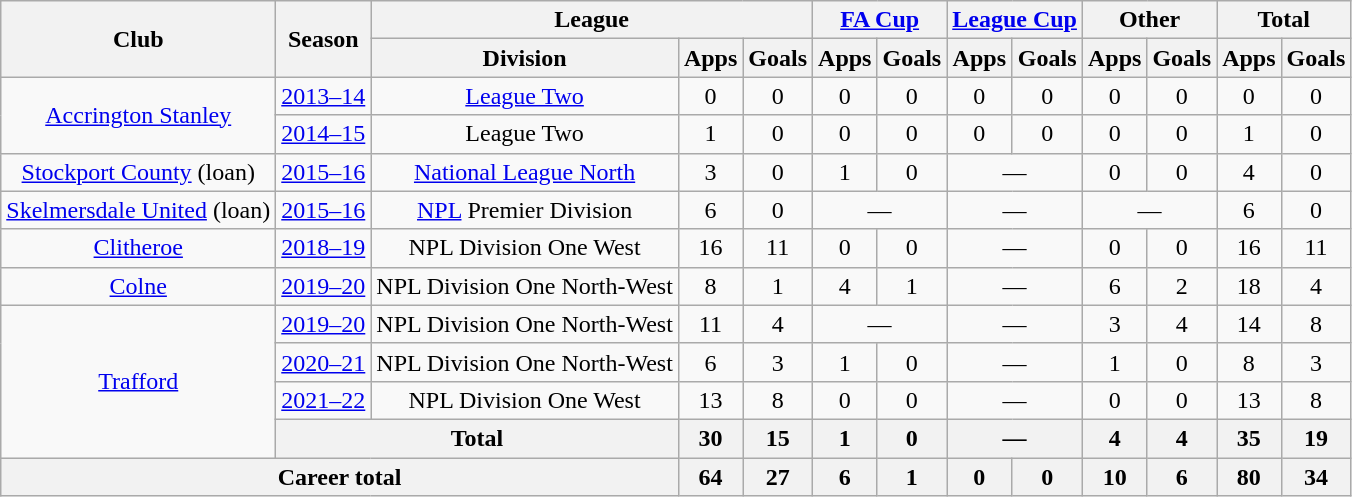<table class="wikitable" style="text-align: center;">
<tr>
<th rowspan="2">Club</th>
<th rowspan="2">Season</th>
<th colspan="3">League</th>
<th colspan="2"><a href='#'>FA Cup</a></th>
<th colspan="2"><a href='#'>League Cup</a></th>
<th colspan="2">Other</th>
<th colspan="2">Total</th>
</tr>
<tr>
<th>Division</th>
<th>Apps</th>
<th>Goals</th>
<th>Apps</th>
<th>Goals</th>
<th>Apps</th>
<th>Goals</th>
<th>Apps</th>
<th>Goals</th>
<th>Apps</th>
<th>Goals</th>
</tr>
<tr>
<td rowspan="2"><a href='#'>Accrington Stanley</a></td>
<td><a href='#'>2013–14</a></td>
<td><a href='#'>League Two</a></td>
<td>0</td>
<td>0</td>
<td>0</td>
<td>0</td>
<td>0</td>
<td>0</td>
<td>0</td>
<td>0</td>
<td>0</td>
<td>0</td>
</tr>
<tr>
<td><a href='#'>2014–15</a></td>
<td>League Two</td>
<td>1</td>
<td>0</td>
<td>0</td>
<td>0</td>
<td>0</td>
<td>0</td>
<td>0</td>
<td>0</td>
<td>1</td>
<td>0</td>
</tr>
<tr>
<td><a href='#'>Stockport County</a> (loan)</td>
<td><a href='#'>2015–16</a></td>
<td><a href='#'>National League North</a></td>
<td>3</td>
<td>0</td>
<td>1</td>
<td>0</td>
<td colspan="2">—</td>
<td>0</td>
<td>0</td>
<td>4</td>
<td>0</td>
</tr>
<tr>
<td><a href='#'>Skelmersdale United</a> (loan)</td>
<td><a href='#'>2015–16</a></td>
<td><a href='#'>NPL</a> Premier Division</td>
<td>6</td>
<td>0</td>
<td colspan="2">—</td>
<td colspan="2">—</td>
<td colspan="2">—</td>
<td>6</td>
<td>0</td>
</tr>
<tr>
<td><a href='#'>Clitheroe</a></td>
<td><a href='#'>2018–19</a></td>
<td>NPL Division One West</td>
<td>16</td>
<td>11</td>
<td>0</td>
<td>0</td>
<td colspan="2">—</td>
<td>0</td>
<td>0</td>
<td>16</td>
<td>11</td>
</tr>
<tr>
<td><a href='#'>Colne</a></td>
<td><a href='#'>2019–20</a></td>
<td>NPL Division One North-West</td>
<td>8</td>
<td>1</td>
<td>4</td>
<td>1</td>
<td colspan="2">—</td>
<td>6</td>
<td>2</td>
<td>18</td>
<td>4</td>
</tr>
<tr>
<td rowspan=4><a href='#'>Trafford</a></td>
<td><a href='#'>2019–20</a></td>
<td>NPL Division One North-West</td>
<td>11</td>
<td>4</td>
<td colspan="2">—</td>
<td colspan="2">—</td>
<td>3</td>
<td>4</td>
<td>14</td>
<td>8</td>
</tr>
<tr>
<td><a href='#'>2020–21</a></td>
<td>NPL Division One North-West</td>
<td>6</td>
<td>3</td>
<td>1</td>
<td>0</td>
<td colspan="2">—</td>
<td>1</td>
<td>0</td>
<td>8</td>
<td>3</td>
</tr>
<tr>
<td><a href='#'>2021–22</a></td>
<td>NPL Division One West</td>
<td>13</td>
<td>8</td>
<td>0</td>
<td>0</td>
<td colspan="2">—</td>
<td>0</td>
<td>0</td>
<td>13</td>
<td>8</td>
</tr>
<tr>
<th colspan=2>Total</th>
<th>30</th>
<th>15</th>
<th>1</th>
<th>0</th>
<th colspan=2>—</th>
<th>4</th>
<th>4</th>
<th>35</th>
<th>19</th>
</tr>
<tr>
<th colspan="3">Career total</th>
<th>64</th>
<th>27</th>
<th>6</th>
<th>1</th>
<th>0</th>
<th>0</th>
<th>10</th>
<th>6</th>
<th>80</th>
<th>34</th>
</tr>
</table>
